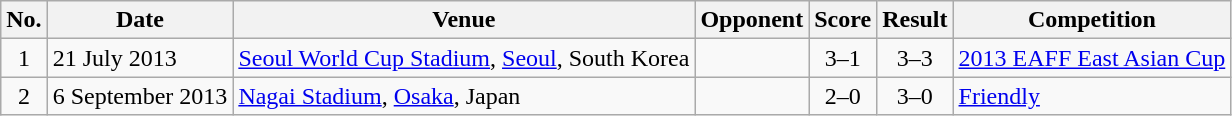<table class="wikitable sortable">
<tr>
<th scope="col">No.</th>
<th scope="col">Date</th>
<th scope="col">Venue</th>
<th scope="col">Opponent</th>
<th scope="col">Score</th>
<th scope="col">Result</th>
<th scope="col">Competition</th>
</tr>
<tr>
<td style="text-align:center">1</td>
<td>21 July 2013</td>
<td><a href='#'>Seoul World Cup Stadium</a>, <a href='#'>Seoul</a>, South Korea</td>
<td></td>
<td style="text-align:center">3–1</td>
<td style="text-align:center">3–3</td>
<td><a href='#'>2013 EAFF East Asian Cup</a></td>
</tr>
<tr>
<td style="text-align:center">2</td>
<td>6 September 2013</td>
<td><a href='#'>Nagai Stadium</a>, <a href='#'>Osaka</a>, Japan</td>
<td></td>
<td style="text-align:center">2–0</td>
<td style="text-align:center">3–0</td>
<td><a href='#'>Friendly</a></td>
</tr>
</table>
